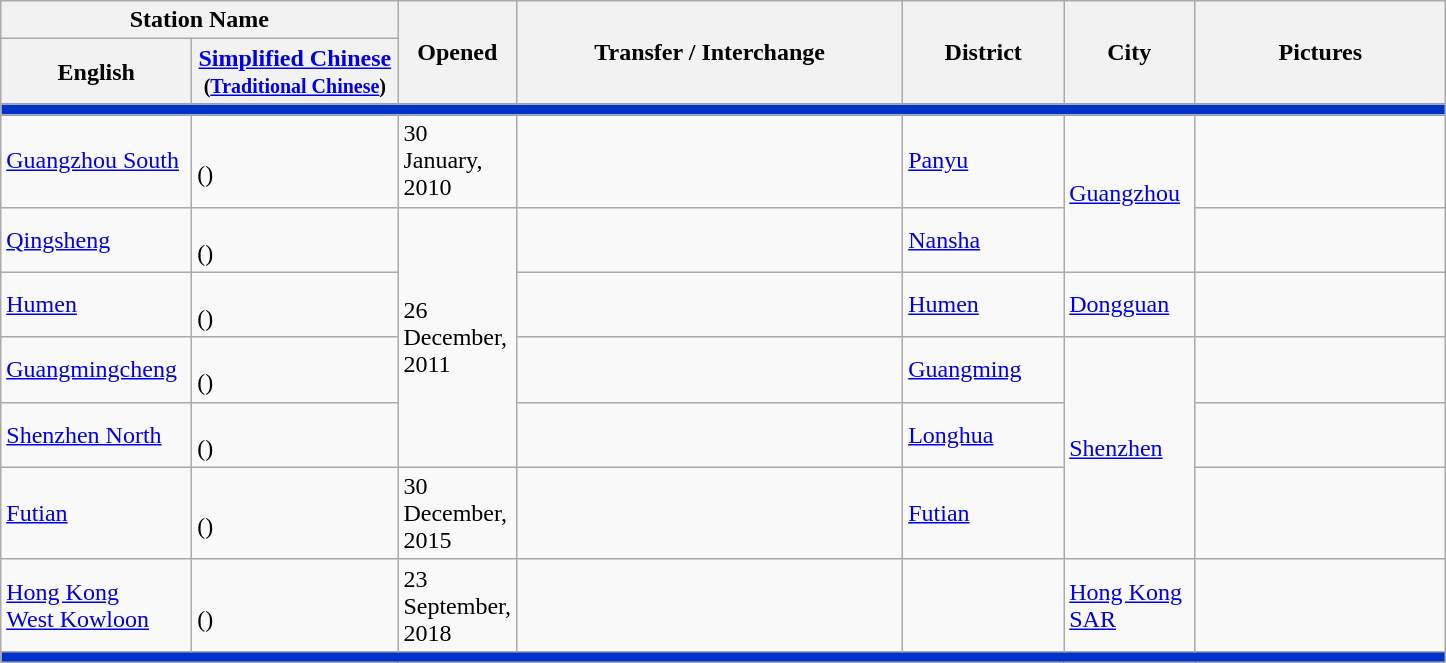<table class="wikitable">
<tr>
<th scope="colgroup" colspan="2""><strong>Station Name</strong></th>
<th style= "width:40px; text-align:center" scope="rowgroup" rowspan="2"><strong>Opened</strong></th>
<th style= "width:250px; text-align:center" scope="rowgroup" rowspan="2"><strong>Transfer / Interchange</strong></th>
<th style= "width:100px; text-align:center" scope="rowgroup" rowspan="2"><strong>District</strong></th>
<th style= "width:80px; text-align:center" scope="rowgroup" rowspan="2"><strong>City</strong></th>
<th style= "width:160px;text-align:center" scope="rowgroup" rowspan="2"><strong>Pictures</strong></th>
</tr>
<tr>
<th style= "width:120px; text-align:center"><strong>English</strong></th>
<th style= "width:130px; text-align:center"><strong><a href='#'>Simplified Chinese</a></strong> <br><small>(<a href='#'>Traditional Chinese</a>)</small></th>
</tr>
<tr style = "background:#0033c9; height: 2pt">
<td colspan = "7"></td>
</tr>
<tr>
<td><a href='#'>Guangzhou South</a> </td>
<td><span><br>()</span></td>
<td>30 January, 2010</td>
<td></td>
<td><a href='#'>Panyu</a></td>
<td rowspan="2"><a href='#'>Guangzhou</a></td>
<td></td>
</tr>
<tr>
<td><a href='#'>Qingsheng</a></td>
<td><span><br>()</span></td>
<td rowspan="4">26 December, 2011</td>
<td></td>
<td><a href='#'>Nansha</a></td>
<td></td>
</tr>
<tr>
<td><a href='#'>Humen</a></td>
<td><span><br>()</span></td>
<td></td>
<td><a href='#'>Humen</a></td>
<td><a href='#'>Dongguan</a></td>
<td></td>
</tr>
<tr>
<td><a href='#'>Guangmingcheng</a></td>
<td><span><br>()</span></td>
<td></td>
<td><a href='#'>Guangming</a></td>
<td rowspan="3"><a href='#'>Shenzhen</a></td>
<td></td>
</tr>
<tr>
<td><a href='#'>Shenzhen North</a> </td>
<td><span><br>()</span></td>
<td></td>
<td><a href='#'>Longhua</a></td>
<td></td>
</tr>
<tr>
<td><a href='#'>Futian</a></td>
<td><span><br>()</span></td>
<td>30 December, 2015</td>
<td></td>
<td><a href='#'>Futian</a></td>
<td></td>
</tr>
<tr>
<td><a href='#'>Hong Kong<br>West Kowloon</a></td>
<td><span><br>()</span></td>
<td>23 September, 2018</td>
<td></td>
<td></td>
<td><a href='#'>Hong Kong SAR</a></td>
<td></td>
</tr>
<tr style = "background:#0033c9; height: 2pt">
<td colspan = "7"></td>
</tr>
</table>
